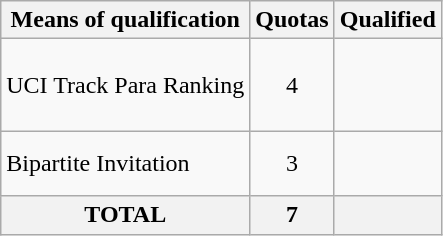<table class="wikitable">
<tr>
<th>Means of qualification</th>
<th>Quotas</th>
<th>Qualified</th>
</tr>
<tr>
<td>UCI Track Para Ranking</td>
<td align=center>4</td>
<td><br><br><br></td>
</tr>
<tr>
<td>Bipartite Invitation</td>
<td align=center>3</td>
<td><br><br></td>
</tr>
<tr>
<th>TOTAL</th>
<th>7</th>
<th></th>
</tr>
</table>
